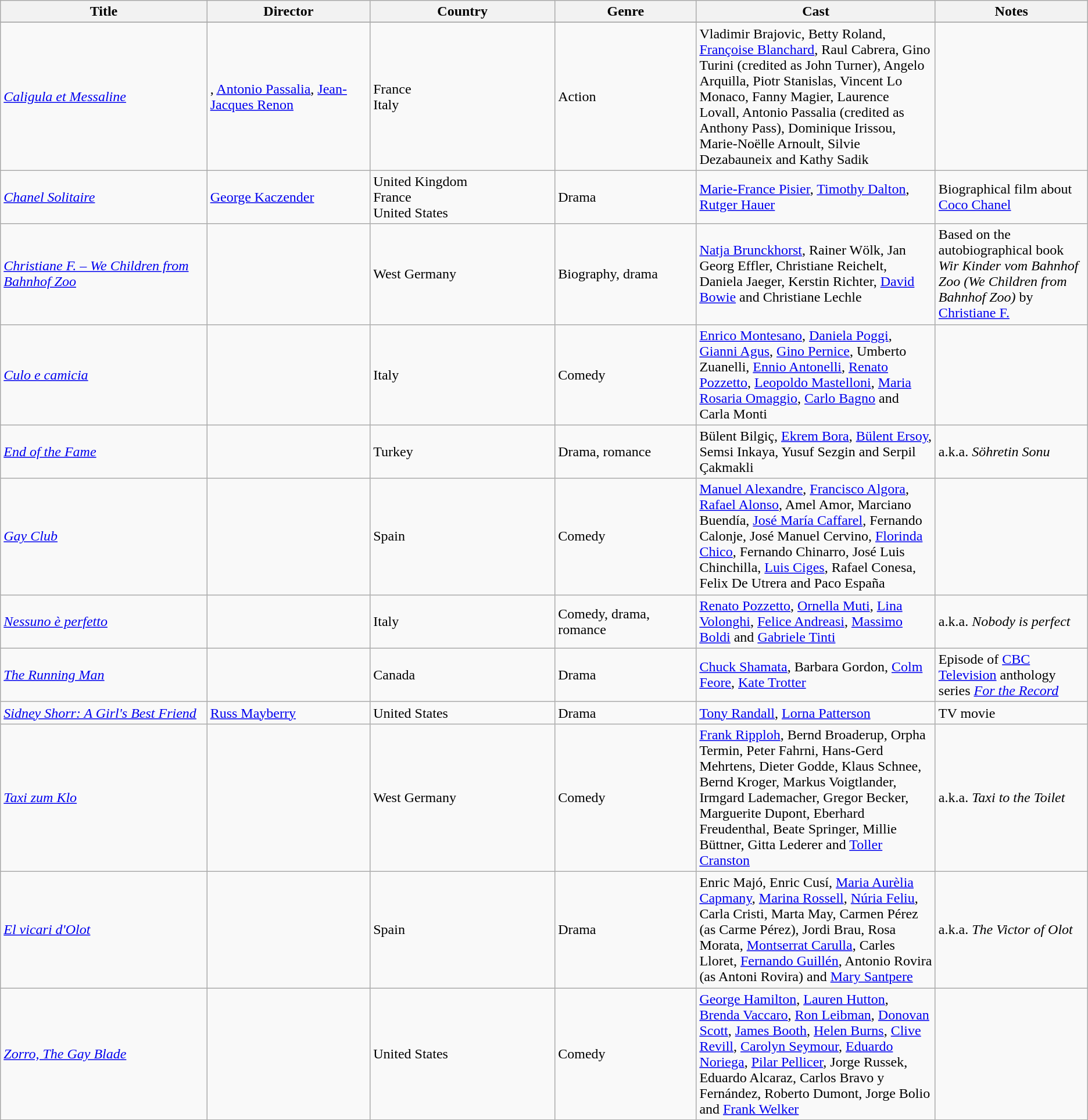<table class="wikitable sortable">
<tr>
<th width="19%">Title</th>
<th width="15%">Director</th>
<th width="17%">Country</th>
<th width="13%">Genre</th>
<th width="22%">Cast</th>
<th width="36%">Notes</th>
</tr>
<tr valign="top">
</tr>
<tr>
<td><em><a href='#'>Caligula et Messaline</a></em></td>
<td>, <a href='#'>Antonio Passalia</a>, <a href='#'>Jean-Jacques Renon</a></td>
<td>France<br>Italy</td>
<td>Action</td>
<td>Vladimir Brajovic, Betty Roland, <a href='#'>Françoise Blanchard</a>, Raul Cabrera, Gino Turini (credited as John Turner), Angelo Arquilla, Piotr Stanislas, Vincent Lo Monaco, Fanny Magier, Laurence Lovall, Antonio Passalia (credited as Anthony Pass), Dominique Irissou, Marie-Noëlle Arnoult, Silvie Dezabauneix and Kathy Sadik</td>
<td></td>
</tr>
<tr>
<td><em><a href='#'>Chanel Solitaire</a></em></td>
<td><a href='#'>George Kaczender</a></td>
<td>United Kingdom<br>France<br>United States</td>
<td>Drama</td>
<td><a href='#'>Marie-France Pisier</a>, <a href='#'>Timothy Dalton</a>, <a href='#'>Rutger Hauer</a></td>
<td>Biographical film about <a href='#'>Coco Chanel</a></td>
</tr>
<tr>
<td><em><a href='#'>Christiane F. – We Children from Bahnhof Zoo</a></em></td>
<td></td>
<td>West Germany</td>
<td>Biography, drama</td>
<td><a href='#'>Natja Brunckhorst</a>, Rainer Wölk, Jan Georg Effler, Christiane Reichelt, Daniela Jaeger, Kerstin Richter, <a href='#'>David Bowie</a> and Christiane Lechle</td>
<td>Based on the autobiographical book <em>Wir Kinder vom Bahnhof Zoo (We Children from Bahnhof Zoo)</em> by <a href='#'>Christiane F.</a></td>
</tr>
<tr>
<td><em><a href='#'>Culo e camicia</a></em></td>
<td></td>
<td>Italy</td>
<td>Comedy</td>
<td><a href='#'>Enrico Montesano</a>, <a href='#'>Daniela Poggi</a>, <a href='#'>Gianni Agus</a>, <a href='#'>Gino Pernice</a>, Umberto Zuanelli, <a href='#'>Ennio Antonelli</a>, <a href='#'>Renato Pozzetto</a>, <a href='#'>Leopoldo Mastelloni</a>, <a href='#'>Maria Rosaria Omaggio</a>, <a href='#'>Carlo Bagno</a> and Carla Monti</td>
<td></td>
</tr>
<tr>
<td><em><a href='#'>End of the Fame</a></em></td>
<td></td>
<td>Turkey</td>
<td>Drama, romance</td>
<td>Bülent Bilgiç, <a href='#'>Ekrem Bora</a>, <a href='#'>Bülent Ersoy</a>, Semsi Inkaya, Yusuf Sezgin and Serpil Çakmakli</td>
<td>a.k.a. <em>Söhretin Sonu</em></td>
</tr>
<tr>
<td><em><a href='#'>Gay Club</a></em></td>
<td></td>
<td>Spain</td>
<td>Comedy</td>
<td><a href='#'>Manuel Alexandre</a>, <a href='#'>Francisco Algora</a>, <a href='#'>Rafael Alonso</a>, Amel Amor, Marciano Buendía, <a href='#'>José María Caffarel</a>, Fernando Calonje, José Manuel Cervino, <a href='#'>Florinda Chico</a>, Fernando Chinarro, José Luis Chinchilla, <a href='#'>Luis Ciges</a>, Rafael Conesa, Felix De Utrera and Paco España</td>
<td></td>
</tr>
<tr>
<td><em><a href='#'>Nessuno è perfetto</a></em></td>
<td></td>
<td>Italy</td>
<td>Comedy, drama, romance</td>
<td><a href='#'>Renato Pozzetto</a>, <a href='#'>Ornella Muti</a>, <a href='#'>Lina Volonghi</a>, <a href='#'>Felice Andreasi</a>, <a href='#'>Massimo Boldi</a> and <a href='#'>Gabriele Tinti</a></td>
<td>a.k.a. <em>Nobody is perfect</em></td>
</tr>
<tr>
<td><em><a href='#'>The Running Man</a></em></td>
<td></td>
<td>Canada</td>
<td>Drama</td>
<td><a href='#'>Chuck Shamata</a>, Barbara Gordon, <a href='#'>Colm Feore</a>, <a href='#'>Kate Trotter</a></td>
<td>Episode of <a href='#'>CBC Television</a> anthology series <em><a href='#'>For the Record</a></em></td>
</tr>
<tr>
<td><em><a href='#'>Sidney Shorr: A Girl's Best Friend</a></em></td>
<td><a href='#'>Russ Mayberry</a></td>
<td>United States</td>
<td>Drama</td>
<td><a href='#'>Tony Randall</a>, <a href='#'>Lorna Patterson</a></td>
<td>TV movie</td>
</tr>
<tr>
<td><em><a href='#'>Taxi zum Klo</a></em></td>
<td></td>
<td>West Germany</td>
<td>Comedy</td>
<td><a href='#'>Frank Ripploh</a>, Bernd Broaderup, Orpha Termin, Peter Fahrni, Hans-Gerd Mehrtens, Dieter Godde, Klaus Schnee, Bernd Kroger, Markus Voigtlander, Irmgard Lademacher, Gregor Becker, Marguerite Dupont, Eberhard Freudenthal, Beate Springer, Millie Büttner, Gitta Lederer and <a href='#'>Toller Cranston</a></td>
<td>a.k.a. <em>Taxi to the Toilet</em></td>
</tr>
<tr>
<td><em><a href='#'>El vicari d'Olot</a></em></td>
<td></td>
<td>Spain</td>
<td>Drama</td>
<td>Enric Majó, Enric Cusí, <a href='#'>Maria Aurèlia Capmany</a>, <a href='#'>Marina Rossell</a>, <a href='#'>Núria Feliu</a>, Carla Cristi, Marta May, Carmen Pérez (as Carme Pérez), Jordi Brau, Rosa Morata, <a href='#'>Montserrat Carulla</a>, Carles Lloret, <a href='#'>Fernando Guillén</a>, Antonio Rovira (as Antoni Rovira) and <a href='#'>Mary Santpere</a></td>
<td>a.k.a. <em>The Victor of Olot</em></td>
</tr>
<tr>
<td><em><a href='#'>Zorro, The Gay Blade</a></em></td>
<td></td>
<td>United States</td>
<td>Comedy</td>
<td><a href='#'>George Hamilton</a>, <a href='#'>Lauren Hutton</a>, <a href='#'>Brenda Vaccaro</a>, <a href='#'>Ron Leibman</a>, <a href='#'>Donovan Scott</a>, <a href='#'>James Booth</a>, <a href='#'>Helen Burns</a>, <a href='#'>Clive Revill</a>, <a href='#'>Carolyn Seymour</a>, <a href='#'>Eduardo Noriega</a>, <a href='#'>Pilar Pellicer</a>, Jorge Russek, Eduardo Alcaraz, Carlos Bravo y Fernández, Roberto Dumont, Jorge Bolio and <a href='#'>Frank Welker</a></td>
<td></td>
</tr>
</table>
